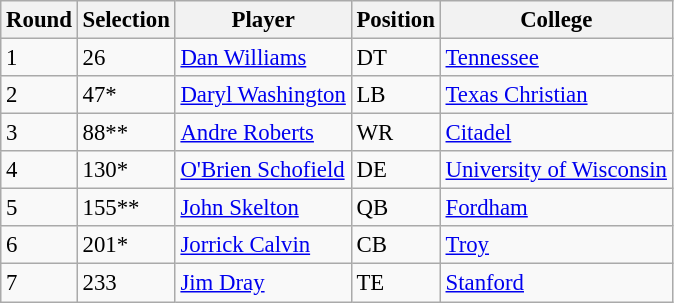<table class="wikitable" style="font-size: 95%;">
<tr>
<th>Round</th>
<th>Selection</th>
<th>Player</th>
<th>Position</th>
<th>College</th>
</tr>
<tr>
<td>1</td>
<td>26</td>
<td><a href='#'>Dan Williams</a></td>
<td>DT</td>
<td><a href='#'>Tennessee</a></td>
</tr>
<tr>
<td>2</td>
<td>47*</td>
<td><a href='#'>Daryl Washington</a></td>
<td>LB</td>
<td><a href='#'>Texas Christian</a></td>
</tr>
<tr>
<td>3</td>
<td>88**</td>
<td><a href='#'>Andre Roberts</a></td>
<td>WR</td>
<td><a href='#'>Citadel</a></td>
</tr>
<tr>
<td>4</td>
<td>130*</td>
<td><a href='#'>O'Brien Schofield</a></td>
<td>DE</td>
<td><a href='#'>University of Wisconsin</a></td>
</tr>
<tr>
<td>5</td>
<td>155**</td>
<td><a href='#'>John Skelton</a></td>
<td>QB</td>
<td><a href='#'>Fordham</a></td>
</tr>
<tr>
<td>6</td>
<td>201*</td>
<td><a href='#'>Jorrick Calvin</a></td>
<td>CB</td>
<td><a href='#'>Troy</a></td>
</tr>
<tr>
<td>7</td>
<td>233</td>
<td><a href='#'>Jim Dray</a></td>
<td>TE</td>
<td><a href='#'>Stanford</a></td>
</tr>
</table>
